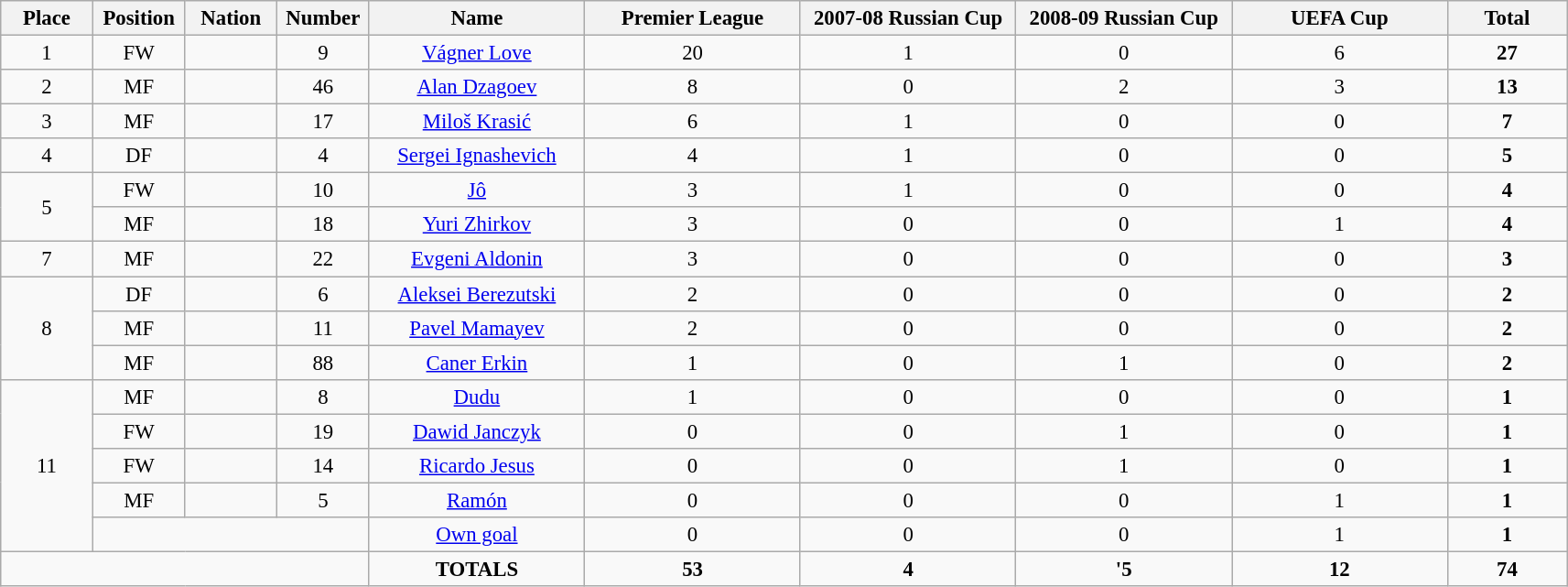<table class="wikitable" style="font-size: 95%; text-align: center;">
<tr>
<th width=60>Place</th>
<th width=60>Position</th>
<th width=60>Nation</th>
<th width=60>Number</th>
<th width=150>Name</th>
<th width=150>Premier League</th>
<th width=150>2007-08 Russian Cup</th>
<th width=150>2008-09 Russian Cup</th>
<th width=150>UEFA Cup</th>
<th width=80><strong>Total</strong></th>
</tr>
<tr>
<td>1</td>
<td>FW</td>
<td></td>
<td>9</td>
<td><a href='#'>Vágner Love</a></td>
<td>20</td>
<td>1</td>
<td>0</td>
<td>6</td>
<td><strong>27</strong></td>
</tr>
<tr>
<td>2</td>
<td>MF</td>
<td></td>
<td>46</td>
<td><a href='#'>Alan Dzagoev</a></td>
<td>8</td>
<td>0</td>
<td>2</td>
<td>3</td>
<td><strong>13</strong></td>
</tr>
<tr>
<td>3</td>
<td>MF</td>
<td></td>
<td>17</td>
<td><a href='#'>Miloš Krasić</a></td>
<td>6</td>
<td>1</td>
<td>0</td>
<td>0</td>
<td><strong>7</strong></td>
</tr>
<tr>
<td>4</td>
<td>DF</td>
<td></td>
<td>4</td>
<td><a href='#'>Sergei Ignashevich</a></td>
<td>4</td>
<td>1</td>
<td>0</td>
<td>0</td>
<td><strong>5</strong></td>
</tr>
<tr>
<td rowspan="2">5</td>
<td>FW</td>
<td></td>
<td>10</td>
<td><a href='#'>Jô</a></td>
<td>3</td>
<td>1</td>
<td>0</td>
<td>0</td>
<td><strong>4</strong></td>
</tr>
<tr>
<td>MF</td>
<td></td>
<td>18</td>
<td><a href='#'>Yuri Zhirkov</a></td>
<td>3</td>
<td>0</td>
<td>0</td>
<td>1</td>
<td><strong>4</strong></td>
</tr>
<tr>
<td>7</td>
<td>MF</td>
<td></td>
<td>22</td>
<td><a href='#'>Evgeni Aldonin</a></td>
<td>3</td>
<td>0</td>
<td>0</td>
<td>0</td>
<td><strong>3</strong></td>
</tr>
<tr>
<td rowspan="3">8</td>
<td>DF</td>
<td></td>
<td>6</td>
<td><a href='#'>Aleksei Berezutski</a></td>
<td>2</td>
<td>0</td>
<td>0</td>
<td>0</td>
<td><strong>2</strong></td>
</tr>
<tr>
<td>MF</td>
<td></td>
<td>11</td>
<td><a href='#'>Pavel Mamayev</a></td>
<td>2</td>
<td>0</td>
<td>0</td>
<td>0</td>
<td><strong>2</strong></td>
</tr>
<tr>
<td>MF</td>
<td></td>
<td>88</td>
<td><a href='#'>Caner Erkin</a></td>
<td>1</td>
<td>0</td>
<td>1</td>
<td>0</td>
<td><strong>2</strong></td>
</tr>
<tr>
<td rowspan="5">11</td>
<td>MF</td>
<td></td>
<td>8</td>
<td><a href='#'>Dudu</a></td>
<td>1</td>
<td>0</td>
<td>0</td>
<td>0</td>
<td><strong>1</strong></td>
</tr>
<tr>
<td>FW</td>
<td></td>
<td>19</td>
<td><a href='#'>Dawid Janczyk</a></td>
<td>0</td>
<td>0</td>
<td>1</td>
<td>0</td>
<td><strong>1</strong></td>
</tr>
<tr>
<td>FW</td>
<td></td>
<td>14</td>
<td><a href='#'>Ricardo Jesus</a></td>
<td>0</td>
<td>0</td>
<td>1</td>
<td>0</td>
<td><strong>1</strong></td>
</tr>
<tr>
<td>MF</td>
<td></td>
<td>5</td>
<td><a href='#'>Ramón</a></td>
<td>0</td>
<td>0</td>
<td>0</td>
<td>1</td>
<td><strong>1</strong></td>
</tr>
<tr>
<td colspan="3"></td>
<td><a href='#'>Own goal</a></td>
<td>0</td>
<td>0</td>
<td>0</td>
<td>1</td>
<td><strong>1</strong></td>
</tr>
<tr>
<td colspan="4"></td>
<td><strong>TOTALS</strong></td>
<td><strong>53</strong></td>
<td><strong>4</strong></td>
<td><strong>'5</strong></td>
<td><strong>12</strong></td>
<td><strong>74</strong></td>
</tr>
</table>
